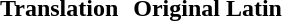<table border="0" cellspacing="0" cellpadding="5" align="center">
<tr>
<th>Translation</th>
<th>Original Latin</th>
</tr>
<tr style="vertical-align: top;">
<td></td>
<td></td>
</tr>
<tr>
</tr>
</table>
